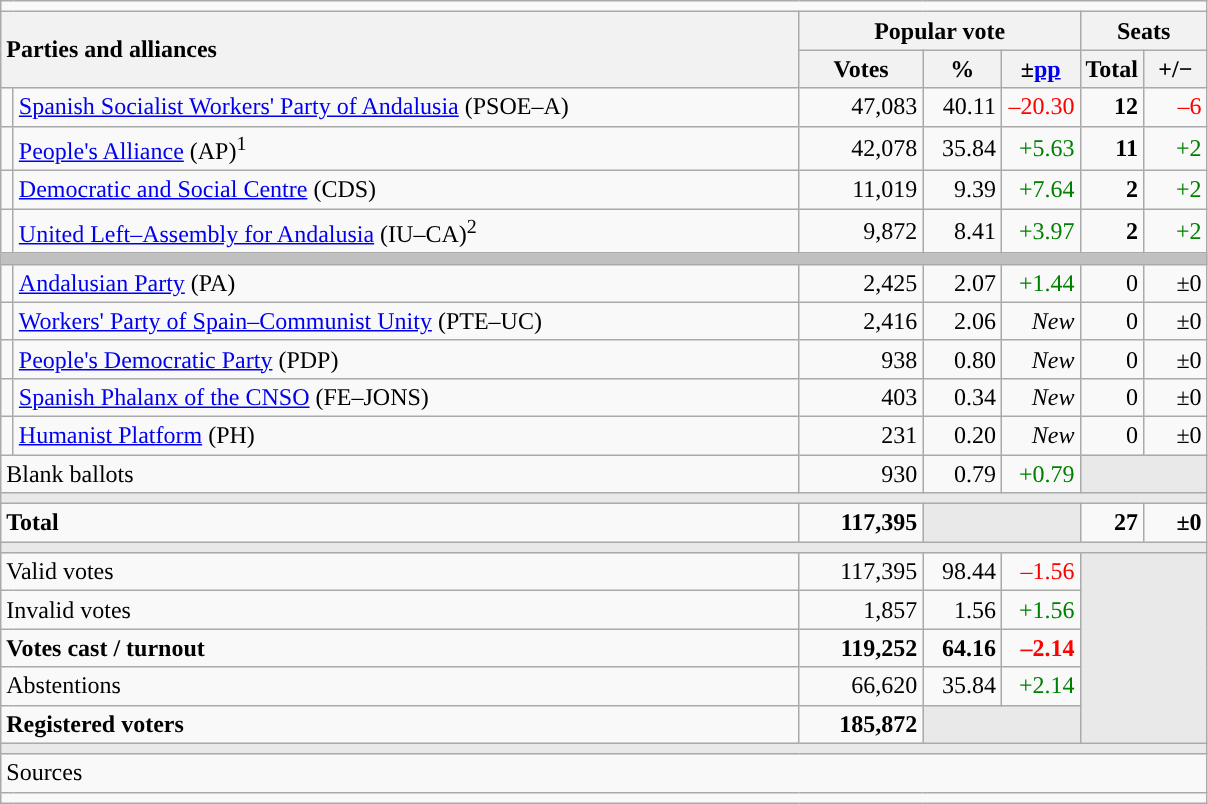<table class="wikitable" style="text-align:right;">
<tr>
<td colspan="7"></td>
</tr>
<tr>
<th style="text-align:left;" rowspan="2" colspan="2" width="525">Parties and alliances</th>
<th colspan="3">Popular vote</th>
<th colspan="2">Seats</th>
</tr>
<tr>
<th width="75">Votes</th>
<th width="45">%</th>
<th width="45">±<a href='#'>pp</a></th>
<th width="35">Total</th>
<th width="35">+/−</th>
</tr>
<tr>
<td width="1" style="color:inherit;background:"></td>
<td align="left"><a href='#'>Spanish Socialist Workers' Party of Andalusia</a> (PSOE–A)</td>
<td>47,083</td>
<td>40.11</td>
<td style="color:red;">–20.30</td>
<td><strong>12</strong></td>
<td style="color:red;">–6</td>
</tr>
<tr>
<td style="color:inherit;background:"></td>
<td align="left"><a href='#'>People's Alliance</a> (AP)<sup>1</sup></td>
<td>42,078</td>
<td>35.84</td>
<td style="color:green;">+5.63</td>
<td><strong>11</strong></td>
<td style="color:green;">+2</td>
</tr>
<tr>
<td style="color:inherit;background:"></td>
<td align="left"><a href='#'>Democratic and Social Centre</a> (CDS)</td>
<td>11,019</td>
<td>9.39</td>
<td style="color:green;">+7.64</td>
<td><strong>2</strong></td>
<td style="color:green;">+2</td>
</tr>
<tr>
<td style="color:inherit;background:"></td>
<td align="left"><a href='#'>United Left–Assembly for Andalusia</a> (IU–CA)<sup>2</sup></td>
<td>9,872</td>
<td>8.41</td>
<td style="color:green;">+3.97</td>
<td><strong>2</strong></td>
<td style="color:green;">+2</td>
</tr>
<tr>
<td colspan="7" bgcolor="#C0C0C0"></td>
</tr>
<tr>
<td style="color:inherit;background:"></td>
<td align="left"><a href='#'>Andalusian Party</a> (PA)</td>
<td>2,425</td>
<td>2.07</td>
<td style="color:green;">+1.44</td>
<td>0</td>
<td>±0</td>
</tr>
<tr>
<td style="color:inherit;background:"></td>
<td align="left"><a href='#'>Workers' Party of Spain–Communist Unity</a> (PTE–UC)</td>
<td>2,416</td>
<td>2.06</td>
<td><em>New</em></td>
<td>0</td>
<td>±0</td>
</tr>
<tr>
<td style="color:inherit;background:"></td>
<td align="left"><a href='#'>People's Democratic Party</a> (PDP)</td>
<td>938</td>
<td>0.80</td>
<td><em>New</em></td>
<td>0</td>
<td>±0</td>
</tr>
<tr>
<td style="color:inherit;background:"></td>
<td align="left"><a href='#'>Spanish Phalanx of the CNSO</a> (FE–JONS)</td>
<td>403</td>
<td>0.34</td>
<td><em>New</em></td>
<td>0</td>
<td>±0</td>
</tr>
<tr>
<td style="color:inherit;background:"></td>
<td align="left"><a href='#'>Humanist Platform</a> (PH)</td>
<td>231</td>
<td>0.20</td>
<td><em>New</em></td>
<td>0</td>
<td>±0</td>
</tr>
<tr>
<td align="left" colspan="2">Blank ballots</td>
<td>930</td>
<td>0.79</td>
<td style="color:green;">+0.79</td>
<td bgcolor="#E9E9E9" colspan="2"></td>
</tr>
<tr>
<td colspan="7" bgcolor="#E9E9E9"></td>
</tr>
<tr style="font-weight:bold;">
<td align="left" colspan="2">Total</td>
<td>117,395</td>
<td bgcolor="#E9E9E9" colspan="2"></td>
<td>27</td>
<td>±0</td>
</tr>
<tr>
<td colspan="7" bgcolor="#E9E9E9"></td>
</tr>
<tr>
<td align="left" colspan="2">Valid votes</td>
<td>117,395</td>
<td>98.44</td>
<td style="color:red;">–1.56</td>
<td bgcolor="#E9E9E9" colspan="2" rowspan="5"></td>
</tr>
<tr>
<td align="left" colspan="2">Invalid votes</td>
<td>1,857</td>
<td>1.56</td>
<td style="color:green;">+1.56</td>
</tr>
<tr style="font-weight:bold;">
<td align="left" colspan="2">Votes cast / turnout</td>
<td>119,252</td>
<td>64.16</td>
<td style="color:red;">–2.14</td>
</tr>
<tr>
<td align="left" colspan="2">Abstentions</td>
<td>66,620</td>
<td>35.84</td>
<td style="color:green;">+2.14</td>
</tr>
<tr style="font-weight:bold;">
<td align="left" colspan="2">Registered voters</td>
<td>185,872</td>
<td bgcolor="#E9E9E9" colspan="2"></td>
</tr>
<tr>
<td colspan="7" bgcolor="#E9E9E9"></td>
</tr>
<tr>
<td align="left" colspan="7">Sources</td>
</tr>
<tr>
<td colspan="7" style="text-align:left; max-width:790px;"></td>
</tr>
</table>
